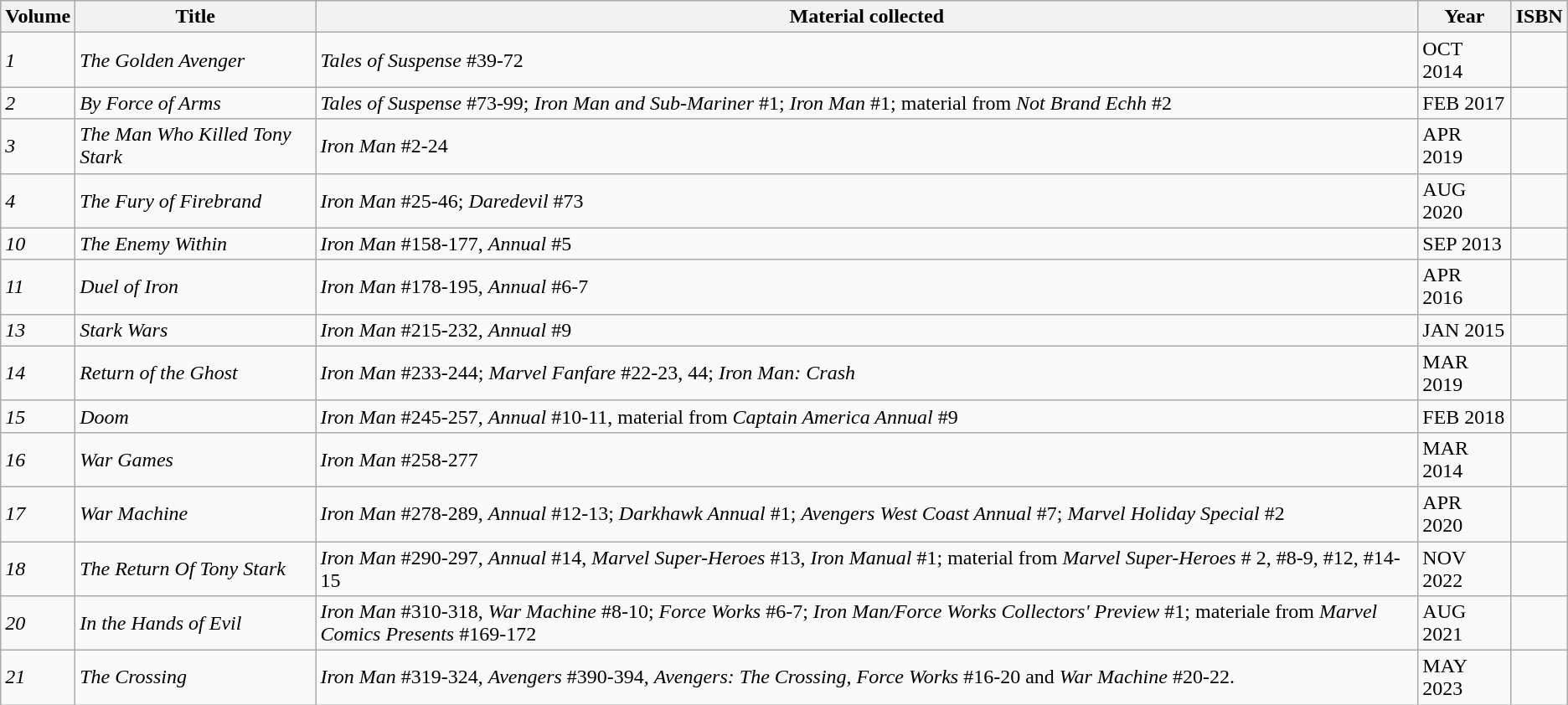<table class="wikitable sortable">
<tr>
<th>Volume</th>
<th>Title</th>
<th>Material collected</th>
<th>Year</th>
<th>ISBN</th>
</tr>
<tr>
<td><em>1</em></td>
<td><em>The Golden Avenger</em></td>
<td><em>Tales of Suspense</em> #39-72</td>
<td>OCT 2014</td>
<td></td>
</tr>
<tr>
<td><em>2</em></td>
<td><em>By Force of Arms</em></td>
<td><em>Tales of Suspense</em> #73-99; <em>Iron Man and Sub-Mariner</em> #1; <em>Iron Man</em> #1; material from <em>Not Brand Echh</em> #2</td>
<td>FEB 2017</td>
<td></td>
</tr>
<tr>
<td><em>3</em></td>
<td><em>The Man Who Killed Tony Stark</em></td>
<td><em>Iron Man</em> #2-24</td>
<td>APR 2019</td>
<td></td>
</tr>
<tr>
<td><em>4</em></td>
<td><em>The Fury of Firebrand</em></td>
<td><em>Iron Man</em> #25-46; <em>Daredevil</em> #73</td>
<td>AUG 2020</td>
<td></td>
</tr>
<tr>
<td><em>10</em></td>
<td><em>The Enemy Within</em></td>
<td><em>Iron Man</em> #158-177, <em>Annual</em> #5</td>
<td>SEP 2013</td>
<td></td>
</tr>
<tr>
<td><em>11</em></td>
<td><em>Duel of Iron</em></td>
<td><em>Iron Man</em> #178-195, <em>Annual</em> #6-7</td>
<td>APR 2016</td>
<td></td>
</tr>
<tr>
<td><em>13</em></td>
<td><em>Stark Wars</em></td>
<td><em>Iron Man</em> #215-232, <em>Annual</em> #9</td>
<td>JAN 2015</td>
<td></td>
</tr>
<tr>
<td><em>14</em></td>
<td><em>Return of the Ghost</em></td>
<td><em>Iron Man</em> #233-244; <em>Marvel Fanfare</em> #22-23, 44; <em>Iron Man: Crash</em></td>
<td>MAR 2019</td>
<td></td>
</tr>
<tr>
<td><em>15</em></td>
<td><em>Doom</em></td>
<td><em>Iron Man</em> #245-257, <em>Annual</em> #10-11, material from <em>Captain America Annual</em> #9</td>
<td>FEB 2018</td>
<td></td>
</tr>
<tr>
<td><em>16</em></td>
<td><em>War Games</em></td>
<td><em>Iron Man</em> #258-277</td>
<td>MAR 2014</td>
<td></td>
</tr>
<tr>
<td><em>17</em></td>
<td><em>War Machine</em></td>
<td><em>Iron Man</em> #278-289, <em>Annual</em> #12-13; <em>Darkhawk Annual</em> #1; <em>Avengers West Coast Annual</em> #7; <em>Marvel Holiday Special</em> #2</td>
<td>APR 2020</td>
<td></td>
</tr>
<tr>
<td><em>18</em></td>
<td><em>The Return Of Tony Stark</em></td>
<td><em>Iron Man</em> #290-297, <em>Annual</em> #14, <em>Marvel Super-Heroes</em> #13, <em>Iron Manual</em> #1; material from <em>Marvel Super-Heroes</em> # 2, #8-9, #12, #14-15</td>
<td>NOV 2022</td>
<td></td>
</tr>
<tr>
<td><em>20</em></td>
<td><em>In the Hands of Evil</em></td>
<td><em>Iron Man</em> #310-318, <em>War Machine</em> #8-10; <em>Force Works</em>  #6-7; <em>Iron Man/Force Works Collectors' Preview</em> #1; materiale from <em>Marvel Comics Presents</em> #169-172</td>
<td>AUG 2021</td>
<td></td>
</tr>
<tr>
<td><em>21</em></td>
<td><em>The Crossing</em></td>
<td><em>Iron Man</em> #319-324, <em>Avengers</em> #390-394, <em>Avengers: The Crossing</em>, <em>Force Works</em> #16-20 and <em>War Machine</em> #20-22.</td>
<td>MAY 2023</td>
<td></td>
</tr>
</table>
